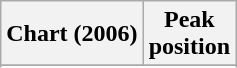<table class="wikitable sortable plainrowheaders" style="text-align:center">
<tr>
<th>Chart (2006)</th>
<th>Peak<br>position</th>
</tr>
<tr>
</tr>
<tr>
</tr>
<tr>
</tr>
<tr>
</tr>
</table>
